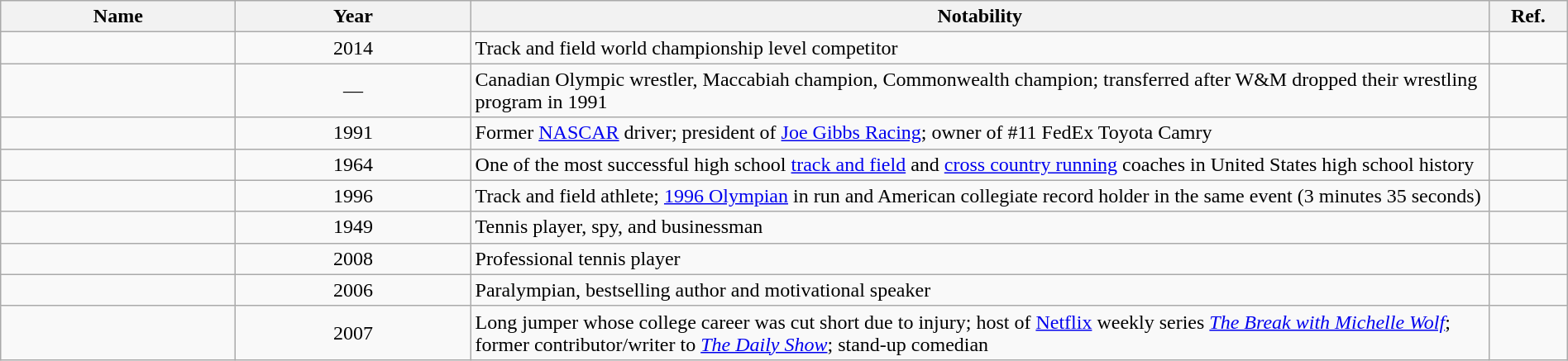<table class="wikitable sortable" style="width:100%">
<tr>
<th width="15%">Name</th>
<th width="15%">Year</th>
<th width="65%" class="unsortable">Notability</th>
<th width="5%" class="unsortable">Ref.</th>
</tr>
<tr>
<td></td>
<td align="center">2014</td>
<td>Track and field world championship level competitor</td>
<td align="center"></td>
</tr>
<tr>
<td></td>
<td align="center">—</td>
<td>Canadian Olympic wrestler, Maccabiah champion, Commonwealth champion; transferred after W&M dropped their wrestling program in 1991</td>
<td align="center"></td>
</tr>
<tr>
<td></td>
<td align="center">1991</td>
<td>Former <a href='#'>NASCAR</a> driver; president of <a href='#'>Joe Gibbs Racing</a>; owner of #11 FedEx Toyota Camry</td>
<td align="center"></td>
</tr>
<tr>
<td></td>
<td align="center">1964</td>
<td>One of the most successful high school <a href='#'>track and field</a> and <a href='#'>cross country running</a> coaches in United States high school history</td>
<td align="center"></td>
</tr>
<tr>
<td></td>
<td align="center">1996</td>
<td>Track and field athlete; <a href='#'>1996 Olympian</a> in  run and American collegiate record holder in the same event (3 minutes 35 seconds)</td>
<td align="center"></td>
</tr>
<tr>
<td></td>
<td align="center">1949</td>
<td>Tennis player, spy, and businessman</td>
<td align="center"></td>
</tr>
<tr>
<td></td>
<td align="center">2008</td>
<td>Professional tennis player</td>
<td align="center"></td>
</tr>
<tr>
<td></td>
<td align="center">2006</td>
<td>Paralympian, bestselling author and motivational speaker</td>
<td align="center"></td>
</tr>
<tr>
<td></td>
<td align="center">2007</td>
<td>Long jumper whose college career was cut short due to injury; host of <a href='#'>Netflix</a> weekly series <em><a href='#'>The Break with Michelle Wolf</a></em>; former contributor/writer to <em><a href='#'>The Daily Show</a></em>; stand-up comedian</td>
<td align="center"></td>
</tr>
</table>
